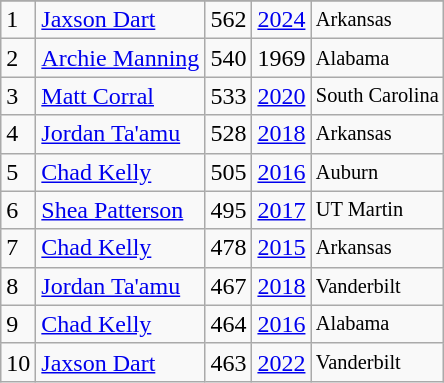<table class="wikitable">
<tr>
</tr>
<tr>
<td>1</td>
<td><a href='#'>Jaxson Dart</a></td>
<td><abbr>562</abbr></td>
<td><a href='#'>2024</a></td>
<td style="font-size:85%;">Arkansas</td>
</tr>
<tr>
<td>2</td>
<td><a href='#'>Archie Manning</a></td>
<td><abbr>540</abbr></td>
<td>1969</td>
<td style="font-size:85%;">Alabama</td>
</tr>
<tr>
<td>3</td>
<td><a href='#'>Matt Corral</a></td>
<td><abbr>533</abbr></td>
<td><a href='#'>2020</a></td>
<td style="font-size:85%;">South Carolina</td>
</tr>
<tr>
<td>4</td>
<td><a href='#'>Jordan Ta'amu</a></td>
<td><abbr>528</abbr></td>
<td><a href='#'>2018</a></td>
<td style="font-size:85%;">Arkansas</td>
</tr>
<tr>
<td>5</td>
<td><a href='#'>Chad Kelly</a></td>
<td><abbr>505</abbr></td>
<td><a href='#'>2016</a></td>
<td style="font-size:85%;">Auburn</td>
</tr>
<tr>
<td>6</td>
<td><a href='#'>Shea Patterson</a></td>
<td><abbr>495</abbr></td>
<td><a href='#'>2017</a></td>
<td style="font-size:85%;">UT Martin</td>
</tr>
<tr>
<td>7</td>
<td><a href='#'>Chad Kelly</a></td>
<td><abbr>478</abbr></td>
<td><a href='#'>2015</a></td>
<td style="font-size:85%;">Arkansas</td>
</tr>
<tr>
<td>8</td>
<td><a href='#'>Jordan Ta'amu</a></td>
<td><abbr>467</abbr></td>
<td><a href='#'>2018</a></td>
<td style="font-size:85%;">Vanderbilt</td>
</tr>
<tr>
<td>9</td>
<td><a href='#'>Chad Kelly</a></td>
<td><abbr>464</abbr></td>
<td><a href='#'>2016</a></td>
<td style="font-size:85%;">Alabama</td>
</tr>
<tr>
<td>10</td>
<td><a href='#'>Jaxson Dart</a></td>
<td><abbr>463</abbr></td>
<td><a href='#'>2022</a></td>
<td style="font-size:85%;">Vanderbilt</td>
</tr>
</table>
